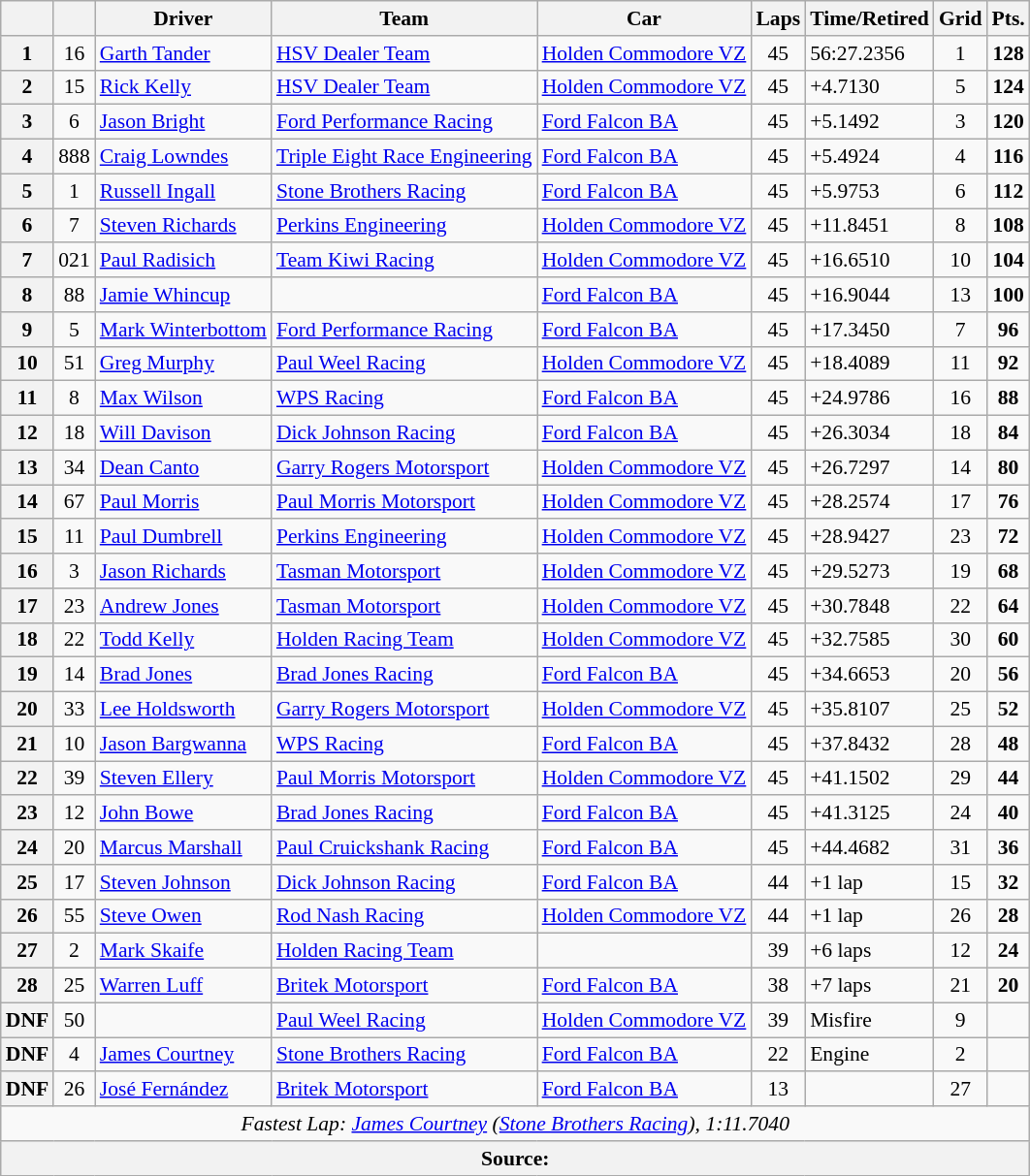<table class="wikitable" style="font-size: 90%">
<tr>
<th></th>
<th></th>
<th>Driver</th>
<th>Team</th>
<th>Car</th>
<th>Laps</th>
<th>Time/Retired</th>
<th>Grid</th>
<th>Pts.</th>
</tr>
<tr>
<th>1</th>
<td align="center">16</td>
<td> <a href='#'>Garth Tander</a></td>
<td><a href='#'>HSV Dealer Team</a></td>
<td><a href='#'>Holden Commodore VZ</a></td>
<td align="center">45</td>
<td>56:27.2356</td>
<td align="center">1</td>
<td align="center"><strong>128</strong></td>
</tr>
<tr>
<th>2</th>
<td align="center">15</td>
<td> <a href='#'>Rick Kelly</a></td>
<td><a href='#'>HSV Dealer Team</a></td>
<td><a href='#'>Holden Commodore VZ</a></td>
<td align="center">45</td>
<td>+4.7130</td>
<td align="center">5</td>
<td align="center"><strong>124</strong></td>
</tr>
<tr>
<th>3</th>
<td align="center">6</td>
<td> <a href='#'>Jason Bright</a></td>
<td><a href='#'>Ford Performance Racing</a></td>
<td><a href='#'>Ford Falcon BA</a></td>
<td align="center">45</td>
<td>+5.1492</td>
<td align="center">3</td>
<td align="center"><strong>120</strong></td>
</tr>
<tr>
<th>4</th>
<td align="center">888</td>
<td> <a href='#'>Craig Lowndes</a></td>
<td><a href='#'>Triple Eight Race Engineering</a></td>
<td><a href='#'>Ford Falcon BA</a></td>
<td align="center">45</td>
<td>+5.4924</td>
<td align="center">4</td>
<td align="center"><strong>116</strong></td>
</tr>
<tr>
<th>5</th>
<td align="center">1</td>
<td> <a href='#'>Russell Ingall</a></td>
<td><a href='#'>Stone Brothers Racing</a></td>
<td><a href='#'>Ford Falcon BA</a></td>
<td align="center">45</td>
<td>+5.9753</td>
<td align="center">6</td>
<td align="center"><strong>112</strong></td>
</tr>
<tr>
<th>6</th>
<td align="center">7</td>
<td> <a href='#'>Steven Richards</a></td>
<td><a href='#'>Perkins Engineering</a></td>
<td><a href='#'>Holden Commodore VZ</a></td>
<td align="center">45</td>
<td>+11.8451</td>
<td align="center">8</td>
<td align="center"><strong>108</strong></td>
</tr>
<tr>
<th>7</th>
<td align="center">021</td>
<td> <a href='#'>Paul Radisich</a></td>
<td><a href='#'>Team Kiwi Racing</a></td>
<td><a href='#'>Holden Commodore VZ</a></td>
<td align="center">45</td>
<td>+16.6510</td>
<td align="center">10</td>
<td align="center"><strong>104</strong></td>
</tr>
<tr>
<th>8</th>
<td align="center">88</td>
<td> <a href='#'>Jamie Whincup</a></td>
<td></td>
<td><a href='#'>Ford Falcon BA</a></td>
<td align="center">45</td>
<td>+16.9044</td>
<td align="center">13</td>
<td align="center"><strong>100</strong></td>
</tr>
<tr>
<th>9</th>
<td align="center">5</td>
<td> <a href='#'>Mark Winterbottom</a></td>
<td><a href='#'>Ford Performance Racing</a></td>
<td><a href='#'>Ford Falcon BA</a></td>
<td align="center">45</td>
<td>+17.3450</td>
<td align="center">7</td>
<td align="center"><strong>96</strong></td>
</tr>
<tr>
<th>10</th>
<td align="center">51</td>
<td> <a href='#'>Greg Murphy</a></td>
<td><a href='#'>Paul Weel Racing</a></td>
<td><a href='#'>Holden Commodore VZ</a></td>
<td align="center">45</td>
<td>+18.4089</td>
<td align="center">11</td>
<td align="center"><strong>92</strong></td>
</tr>
<tr>
<th>11</th>
<td align="center">8</td>
<td> <a href='#'>Max Wilson</a></td>
<td><a href='#'>WPS Racing</a></td>
<td><a href='#'>Ford Falcon BA</a></td>
<td align="center">45</td>
<td>+24.9786</td>
<td align="center">16</td>
<td align="center"><strong>88</strong></td>
</tr>
<tr>
<th>12</th>
<td align="center">18</td>
<td> <a href='#'>Will Davison</a></td>
<td><a href='#'>Dick Johnson Racing</a></td>
<td><a href='#'>Ford Falcon BA</a></td>
<td align="center">45</td>
<td>+26.3034</td>
<td align="center">18</td>
<td align="center"><strong>84</strong></td>
</tr>
<tr>
<th>13</th>
<td align="center">34</td>
<td> <a href='#'>Dean Canto</a></td>
<td><a href='#'>Garry Rogers Motorsport</a></td>
<td><a href='#'>Holden Commodore VZ</a></td>
<td align="center">45</td>
<td>+26.7297</td>
<td align="center">14</td>
<td align="center"><strong>80</strong></td>
</tr>
<tr>
<th>14</th>
<td align="center">67</td>
<td> <a href='#'>Paul Morris</a></td>
<td><a href='#'>Paul Morris Motorsport</a></td>
<td><a href='#'>Holden Commodore VZ</a></td>
<td align="center">45</td>
<td>+28.2574</td>
<td align="center">17</td>
<td align="center"><strong>76</strong></td>
</tr>
<tr>
<th>15</th>
<td align="center">11</td>
<td> <a href='#'>Paul Dumbrell</a></td>
<td><a href='#'>Perkins Engineering</a></td>
<td><a href='#'>Holden Commodore VZ</a></td>
<td align="center">45</td>
<td>+28.9427</td>
<td align="center">23</td>
<td align="center"><strong>72</strong></td>
</tr>
<tr>
<th>16</th>
<td align="center">3</td>
<td> <a href='#'>Jason Richards</a></td>
<td><a href='#'>Tasman Motorsport</a></td>
<td><a href='#'>Holden Commodore VZ</a></td>
<td align="center">45</td>
<td>+29.5273</td>
<td align="center">19</td>
<td align="center"><strong>68</strong></td>
</tr>
<tr>
<th>17</th>
<td align="center">23</td>
<td> <a href='#'>Andrew Jones</a></td>
<td><a href='#'>Tasman Motorsport</a></td>
<td><a href='#'>Holden Commodore VZ</a></td>
<td align="center">45</td>
<td>+30.7848</td>
<td align="center">22</td>
<td align="center"><strong>64</strong></td>
</tr>
<tr>
<th>18</th>
<td align="center">22</td>
<td> <a href='#'>Todd Kelly</a></td>
<td><a href='#'>Holden Racing Team</a></td>
<td><a href='#'>Holden Commodore VZ</a></td>
<td align="center">45</td>
<td>+32.7585</td>
<td align="center">30</td>
<td align="center"><strong>60</strong></td>
</tr>
<tr>
<th>19</th>
<td align="center">14</td>
<td> <a href='#'>Brad Jones</a></td>
<td><a href='#'>Brad Jones Racing</a></td>
<td><a href='#'>Ford Falcon BA</a></td>
<td align="center">45</td>
<td>+34.6653</td>
<td align="center">20</td>
<td align="center"><strong>56</strong></td>
</tr>
<tr>
<th>20</th>
<td align="center">33</td>
<td> <a href='#'>Lee Holdsworth</a></td>
<td><a href='#'>Garry Rogers Motorsport</a></td>
<td><a href='#'>Holden Commodore VZ</a></td>
<td align="center">45</td>
<td>+35.8107</td>
<td align="center">25</td>
<td align="center"><strong>52</strong></td>
</tr>
<tr>
<th>21</th>
<td align="center">10</td>
<td> <a href='#'>Jason Bargwanna</a></td>
<td><a href='#'>WPS Racing</a></td>
<td><a href='#'>Ford Falcon BA</a></td>
<td align="center">45</td>
<td>+37.8432</td>
<td align="center">28</td>
<td align="center"><strong>48</strong></td>
</tr>
<tr>
<th>22</th>
<td align="center">39</td>
<td> <a href='#'>Steven Ellery</a></td>
<td><a href='#'>Paul Morris Motorsport</a></td>
<td><a href='#'>Holden Commodore VZ</a></td>
<td align="center">45</td>
<td>+41.1502</td>
<td align="center">29</td>
<td align="center"><strong>44</strong></td>
</tr>
<tr>
<th>23</th>
<td align="center">12</td>
<td> <a href='#'>John Bowe</a></td>
<td><a href='#'>Brad Jones Racing</a></td>
<td><a href='#'>Ford Falcon BA</a></td>
<td align="center">45</td>
<td>+41.3125</td>
<td align="center">24</td>
<td align="center"><strong>40</strong></td>
</tr>
<tr>
<th>24</th>
<td align="center">20</td>
<td> <a href='#'>Marcus Marshall</a></td>
<td><a href='#'>Paul Cruickshank Racing</a></td>
<td><a href='#'>Ford Falcon BA</a></td>
<td align="center">45</td>
<td>+44.4682</td>
<td align="center">31</td>
<td align="center"><strong>36</strong></td>
</tr>
<tr>
<th>25</th>
<td align="center">17</td>
<td> <a href='#'>Steven Johnson</a></td>
<td><a href='#'>Dick Johnson Racing</a></td>
<td><a href='#'>Ford Falcon BA</a></td>
<td align="center">44</td>
<td>+1 lap</td>
<td align="center">15</td>
<td align="center"><strong>32</strong></td>
</tr>
<tr>
<th>26</th>
<td align="center">55</td>
<td> <a href='#'>Steve Owen</a></td>
<td><a href='#'>Rod Nash Racing</a></td>
<td><a href='#'>Holden Commodore VZ</a></td>
<td align="center">44</td>
<td>+1 lap</td>
<td align="center">26</td>
<td align="center"><strong>28</strong></td>
</tr>
<tr>
<th>27</th>
<td align="center">2</td>
<td> <a href='#'>Mark Skaife</a></td>
<td><a href='#'>Holden Racing Team</a></td>
<td></td>
<td align="center">39</td>
<td>+6 laps</td>
<td align="center">12</td>
<td align="center"><strong>24</strong></td>
</tr>
<tr>
<th>28</th>
<td align="center">25</td>
<td> <a href='#'>Warren Luff</a></td>
<td><a href='#'>Britek Motorsport</a></td>
<td><a href='#'>Ford Falcon BA</a></td>
<td align="center">38</td>
<td>+7 laps</td>
<td align="center">21</td>
<td align="center"><strong>20</strong></td>
</tr>
<tr>
<th>DNF</th>
<td align="center">50</td>
<td></td>
<td><a href='#'>Paul Weel Racing</a></td>
<td><a href='#'>Holden Commodore VZ</a></td>
<td align="center">39</td>
<td>Misfire</td>
<td align="center">9</td>
<td align="center"></td>
</tr>
<tr>
<th>DNF</th>
<td align="center">4</td>
<td> <a href='#'>James Courtney</a></td>
<td><a href='#'>Stone Brothers Racing</a></td>
<td><a href='#'>Ford Falcon BA</a></td>
<td align="center">22</td>
<td>Engine</td>
<td align="center">2</td>
<td align="center"></td>
</tr>
<tr>
<th>DNF</th>
<td align="center">26</td>
<td> <a href='#'>José Fernández</a></td>
<td><a href='#'>Britek Motorsport</a></td>
<td><a href='#'>Ford Falcon BA</a></td>
<td align="center">13</td>
<td></td>
<td align="center">27</td>
<td align="center"></td>
</tr>
<tr>
<td colspan="9" align="center"><em>Fastest Lap: <a href='#'>James Courtney</a> (<a href='#'>Stone Brothers Racing</a>), 1:11.7040</em></td>
</tr>
<tr>
<th colspan="9">Source:</th>
</tr>
</table>
